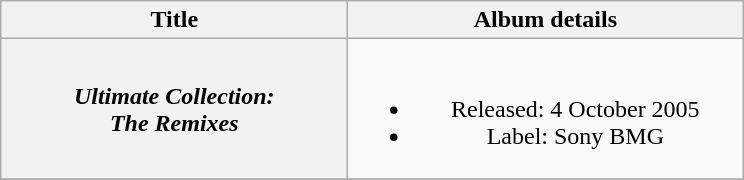<table class="wikitable plainrowheaders" style="text-align:center;">
<tr>
<th scope="col" rowspan="1" style="width:14em;">Title</th>
<th scope="col" rowspan="1" style="width:16em;">Album details</th>
</tr>
<tr>
<th scope="row"><em>Ultimate Collection:<br>The Remixes</em></th>
<td><br><ul><li>Released: 4 October 2005</li><li>Label: Sony BMG</li></ul></td>
</tr>
<tr>
</tr>
</table>
